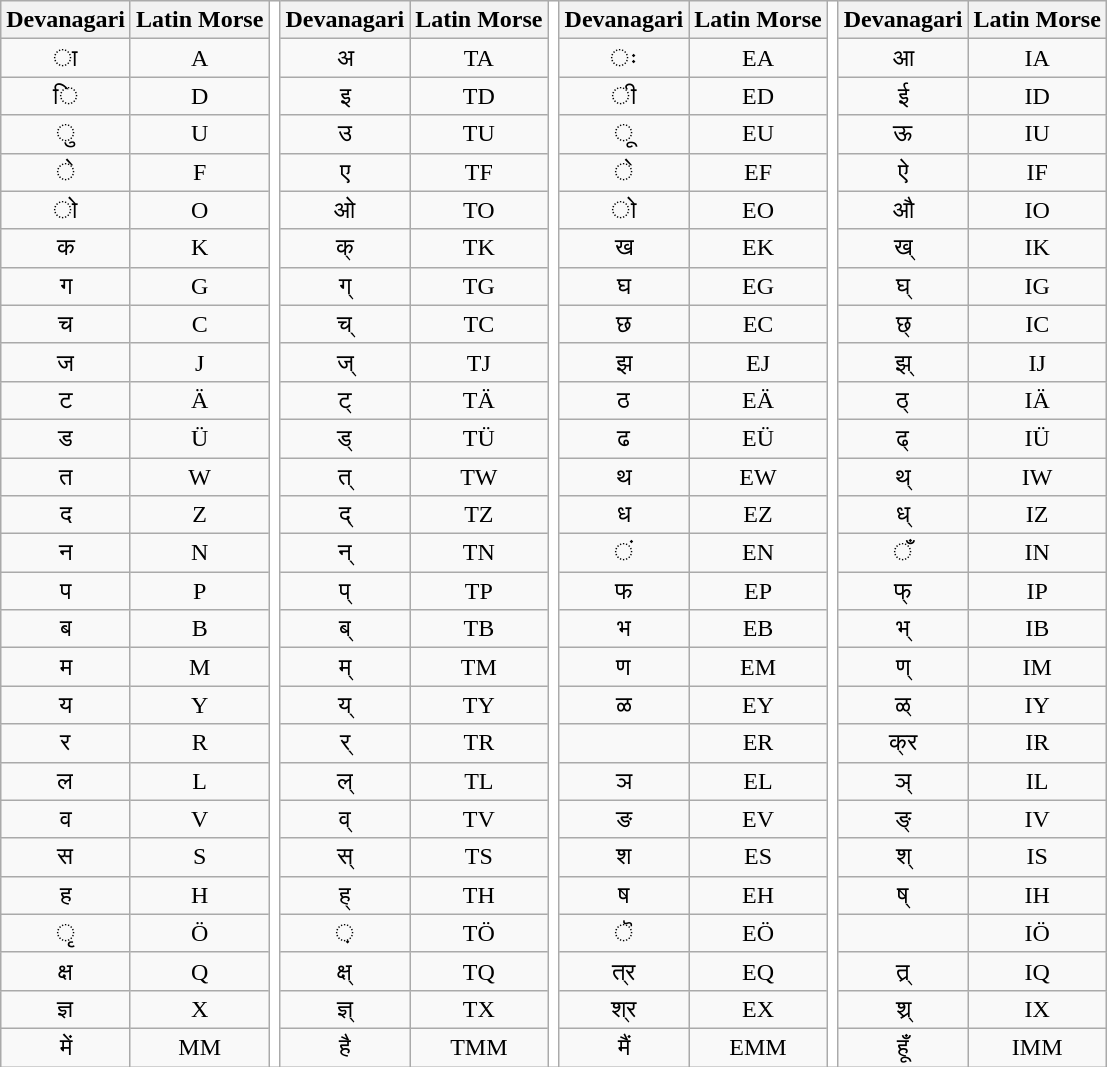<table class="wikitable" style="text-align:center;">
<tr>
<th>Devanagari</th>
<th>Latin Morse</th>
<td rowspan=28 style="background:white;"></td>
<th>Devanagari</th>
<th>Latin Morse</th>
<td rowspan=28 style="background:white;"></td>
<th>Devanagari</th>
<th>Latin Morse</th>
<td rowspan=28 style="background:white;"></td>
<th>Devanagari</th>
<th>Latin Morse</th>
</tr>
<tr>
<td>ा</td>
<td>A</td>
<td>अ</td>
<td>TA</td>
<td>ः</td>
<td>EA</td>
<td>आ</td>
<td>IA</td>
</tr>
<tr>
<td>ि</td>
<td>D</td>
<td>इ</td>
<td>TD</td>
<td>ी</td>
<td>ED</td>
<td>ई</td>
<td>ID</td>
</tr>
<tr>
<td>ु</td>
<td>U</td>
<td>उ</td>
<td>TU</td>
<td>ू</td>
<td>EU</td>
<td>ऊ</td>
<td>IU</td>
</tr>
<tr>
<td>े</td>
<td>F</td>
<td>ए</td>
<td>TF</td>
<td>े</td>
<td>EF</td>
<td>ऐ</td>
<td>IF</td>
</tr>
<tr>
<td>ो</td>
<td>O</td>
<td>ओ</td>
<td>TO</td>
<td>ो</td>
<td>EO</td>
<td>औ</td>
<td>IO</td>
</tr>
<tr>
<td>क</td>
<td>K</td>
<td>क्</td>
<td>TK</td>
<td>ख</td>
<td>EK</td>
<td>ख्</td>
<td>IK</td>
</tr>
<tr>
<td>ग</td>
<td>G</td>
<td>ग्</td>
<td>TG</td>
<td>घ</td>
<td>EG</td>
<td>घ्</td>
<td>IG</td>
</tr>
<tr>
<td>च</td>
<td>C</td>
<td>च्</td>
<td>TC</td>
<td>छ</td>
<td>EC</td>
<td>छ्</td>
<td>IC</td>
</tr>
<tr>
<td>ज</td>
<td>J</td>
<td>ज्</td>
<td>TJ</td>
<td>झ</td>
<td>EJ</td>
<td>झ्</td>
<td>IJ</td>
</tr>
<tr>
<td>ट</td>
<td>Ä</td>
<td>ट्</td>
<td>TÄ</td>
<td>ठ</td>
<td>EÄ</td>
<td>ठ्</td>
<td>IÄ</td>
</tr>
<tr>
<td>ड</td>
<td>Ü</td>
<td>ड्</td>
<td>TÜ</td>
<td>ढ</td>
<td>EÜ</td>
<td>ढ्</td>
<td>IÜ</td>
</tr>
<tr>
<td>त</td>
<td>W</td>
<td>त्</td>
<td>TW</td>
<td>थ</td>
<td>EW</td>
<td>थ्</td>
<td>IW</td>
</tr>
<tr>
<td>द</td>
<td>Z</td>
<td>द्</td>
<td>TZ</td>
<td>ध</td>
<td>EZ</td>
<td>ध्</td>
<td>IZ</td>
</tr>
<tr>
<td>न</td>
<td>N</td>
<td>न्</td>
<td>TN</td>
<td>ं</td>
<td>EN</td>
<td>ँ</td>
<td>IN</td>
</tr>
<tr>
<td>प</td>
<td>P</td>
<td>प्</td>
<td>TP</td>
<td>फ</td>
<td>EP</td>
<td>फ्</td>
<td>IP</td>
</tr>
<tr>
<td>ब</td>
<td>B</td>
<td>ब्</td>
<td>TB</td>
<td>भ</td>
<td>EB</td>
<td>भ्</td>
<td>IB</td>
</tr>
<tr>
<td>म</td>
<td>M</td>
<td>म्</td>
<td>TM</td>
<td>ण</td>
<td>EM</td>
<td>ण्</td>
<td>IM</td>
</tr>
<tr>
<td>य</td>
<td>Y</td>
<td>य्</td>
<td>TY</td>
<td>ळ</td>
<td>EY</td>
<td>ळ्</td>
<td>IY</td>
</tr>
<tr>
<td>र</td>
<td>R</td>
<td>र्</td>
<td>TR</td>
<td></td>
<td>ER</td>
<td>क्र</td>
<td>IR</td>
</tr>
<tr>
<td>ल</td>
<td>L</td>
<td>ल्</td>
<td>TL</td>
<td>ञ</td>
<td>EL</td>
<td>ञ्</td>
<td>IL</td>
</tr>
<tr>
<td>व</td>
<td>V</td>
<td>व्</td>
<td>TV</td>
<td>ङ</td>
<td>EV</td>
<td>ङ्</td>
<td>IV</td>
</tr>
<tr>
<td>स</td>
<td>S</td>
<td>स्</td>
<td>TS</td>
<td>श</td>
<td>ES</td>
<td>श्</td>
<td>IS</td>
</tr>
<tr>
<td>ह</td>
<td>H</td>
<td>ह्</td>
<td>TH</td>
<td>ष</td>
<td>EH</td>
<td>ष्</td>
<td>IH</td>
</tr>
<tr>
<td>ृ</td>
<td>Ö</td>
<td>़</td>
<td>TÖ</td>
<td>ॆ</td>
<td>EÖ</td>
<td></td>
<td>IÖ</td>
</tr>
<tr>
<td>क्ष</td>
<td>Q</td>
<td>क्ष्</td>
<td>TQ</td>
<td>त्र</td>
<td>EQ</td>
<td>त्र्</td>
<td>IQ</td>
</tr>
<tr>
<td>ज्ञ</td>
<td>X</td>
<td>ज्ञ्</td>
<td>TX</td>
<td>श्र</td>
<td>EX</td>
<td>श्र्</td>
<td>IX</td>
</tr>
<tr>
<td>में</td>
<td>MM</td>
<td>है</td>
<td>TMM</td>
<td>मैं</td>
<td>EMM</td>
<td>हूँ</td>
<td>IMM</td>
</tr>
</table>
